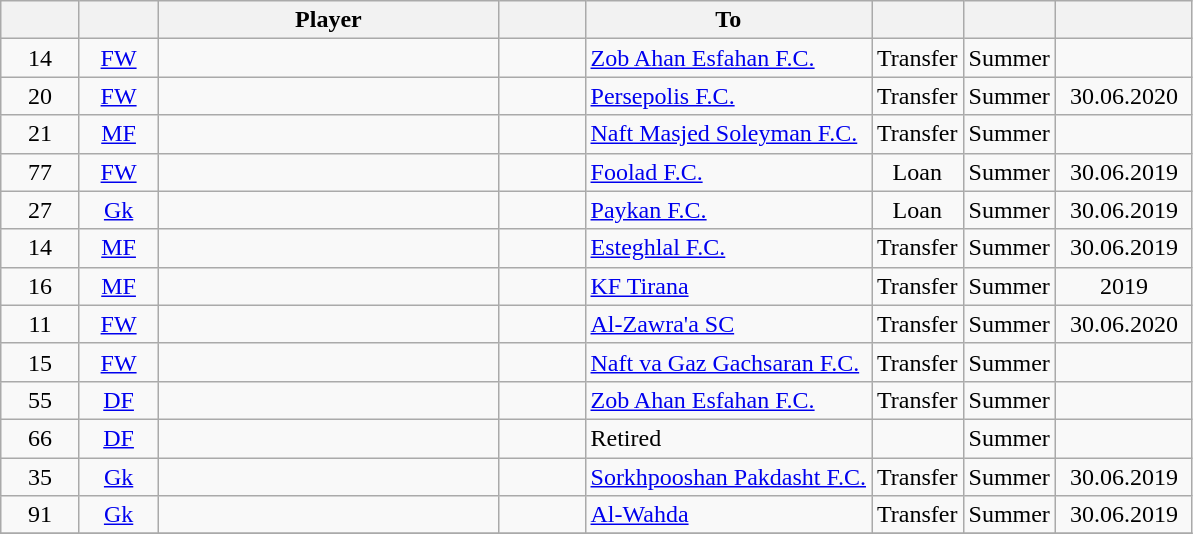<table class="wikitable" style="text-align:center">
<tr>
<th style="width:45px;"></th>
<th style="width:45px;"></th>
<th style="width:220px;">Player</th>
<th style="width:50px;"></th>
<th>To</th>
<th></th>
<th></th>
<th style="width:84px;"></th>
</tr>
<tr>
<td>14</td>
<td><a href='#'>FW</a></td>
<td align="Left"> </td>
<td></td>
<td style="text-align:Left"> <a href='#'>Zob Ahan Esfahan F.C.</a></td>
<td>Transfer</td>
<td>Summer</td>
<td></td>
</tr>
<tr>
<td>20</td>
<td><a href='#'>FW</a></td>
<td align="Left"> </td>
<td></td>
<td style="text-align:Left"> <a href='#'>Persepolis F.C.</a></td>
<td>Transfer</td>
<td>Summer</td>
<td>30.06.2020</td>
</tr>
<tr>
<td>21</td>
<td><a href='#'>MF</a></td>
<td align="Left"> </td>
<td></td>
<td style="text-align:Left"> <a href='#'>Naft Masjed Soleyman F.C.</a></td>
<td>Transfer</td>
<td>Summer</td>
<td></td>
</tr>
<tr>
<td>77</td>
<td><a href='#'>FW</a></td>
<td align="Left"> </td>
<td></td>
<td style="text-align:Left"> <a href='#'>Foolad F.C.</a></td>
<td>Loan</td>
<td>Summer</td>
<td>30.06.2019</td>
</tr>
<tr>
<td>27</td>
<td><a href='#'>Gk</a></td>
<td align="Left"> </td>
<td></td>
<td style="text-align:Left"> <a href='#'>Paykan F.C.</a></td>
<td>Loan</td>
<td>Summer</td>
<td>30.06.2019</td>
</tr>
<tr>
<td>14</td>
<td><a href='#'>MF</a></td>
<td align="Left"> </td>
<td></td>
<td style="text-align:Left"> <a href='#'>Esteghlal F.C.</a></td>
<td>Transfer</td>
<td>Summer</td>
<td>30.06.2019</td>
</tr>
<tr>
<td>16</td>
<td><a href='#'>MF</a></td>
<td align="Left"> </td>
<td></td>
<td style="text-align:Left"> <a href='#'>KF Tirana</a></td>
<td>Transfer</td>
<td>Summer</td>
<td>2019</td>
</tr>
<tr>
<td>11</td>
<td><a href='#'>FW</a></td>
<td align="Left"> </td>
<td></td>
<td style="text-align:Left"> <a href='#'>Al-Zawra'a SC</a></td>
<td>Transfer</td>
<td>Summer</td>
<td>30.06.2020</td>
</tr>
<tr>
<td>15</td>
<td><a href='#'>FW</a></td>
<td align="Left"> </td>
<td></td>
<td style="text-align:Left"> <a href='#'>Naft va Gaz Gachsaran F.C.</a></td>
<td>Transfer</td>
<td>Summer</td>
<td></td>
</tr>
<tr>
<td>55</td>
<td><a href='#'>DF</a></td>
<td align="Left"> </td>
<td></td>
<td style="text-align:Left"> <a href='#'>Zob Ahan Esfahan F.C.</a></td>
<td>Transfer</td>
<td>Summer</td>
<td></td>
</tr>
<tr>
<td>66</td>
<td><a href='#'>DF</a></td>
<td align="left"> </td>
<td></td>
<td style="text-align:left">Retired</td>
<td></td>
<td>Summer</td>
<td></td>
</tr>
<tr>
<td>35</td>
<td><a href='#'>Gk</a></td>
<td align="left"> </td>
<td></td>
<td style="text-align:Left"> <a href='#'>Sorkhpooshan Pakdasht F.C.</a></td>
<td>Transfer</td>
<td>Summer</td>
<td>30.06.2019</td>
</tr>
<tr>
<td>91</td>
<td><a href='#'>Gk</a></td>
<td align="left"> </td>
<td></td>
<td style="text-align:left"> <a href='#'>Al-Wahda</a></td>
<td>Transfer</td>
<td>Summer</td>
<td>30.06.2019</td>
</tr>
<tr>
</tr>
</table>
